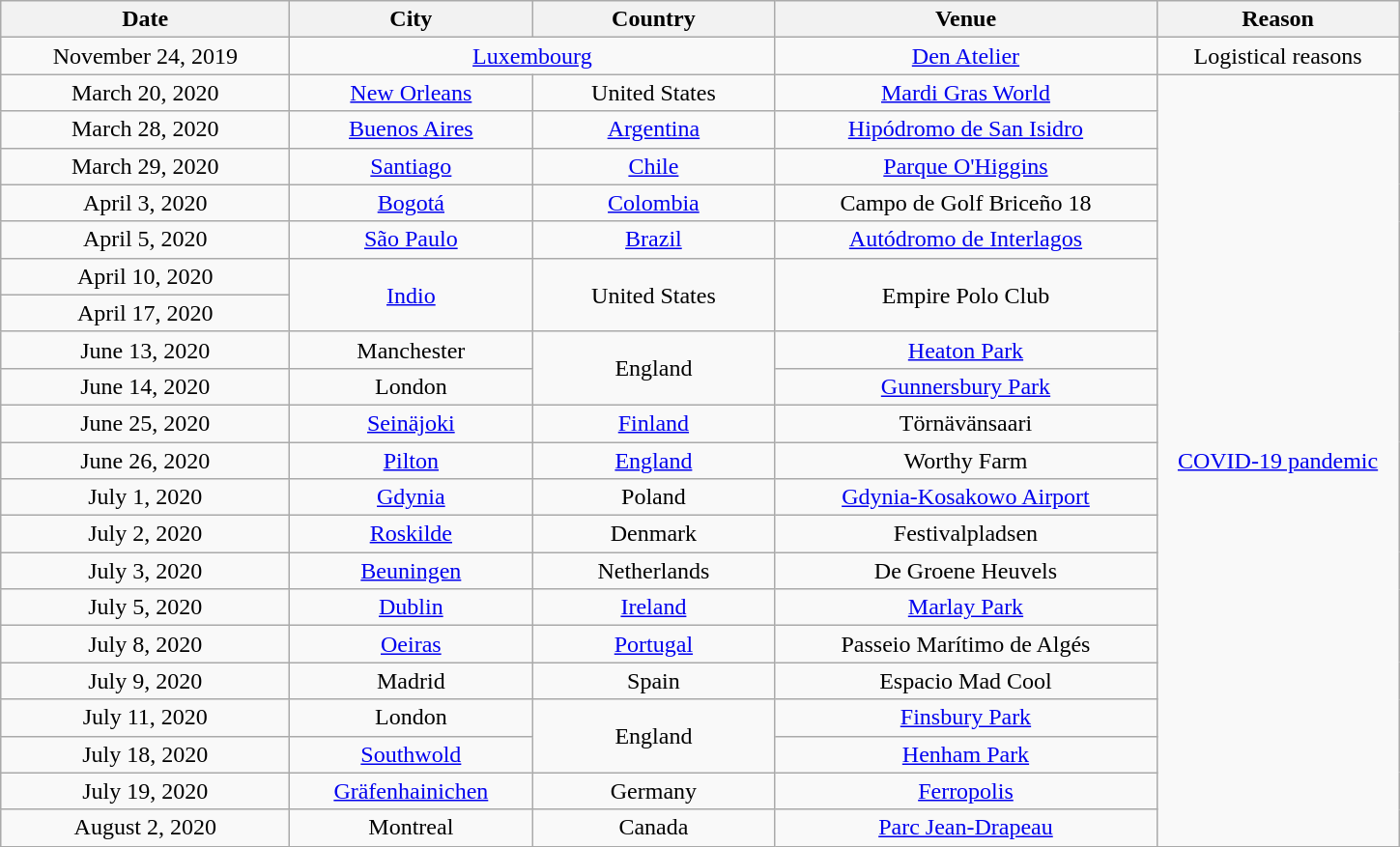<table class="wikitable plainrowheaders" style="text-align:center;">
<tr>
<th scope="col" style="width:12em;">Date</th>
<th scope="col" style="width:10em;">City</th>
<th scope="col" style="width:10em;">Country</th>
<th scope="col" style="width:16em;">Venue</th>
<th scope="col" style="width:10em;">Reason</th>
</tr>
<tr>
<td scope="row" style="text-align:center;">November 24, 2019</td>
<td colspan="2"><a href='#'>Luxembourg</a></td>
<td><a href='#'>Den Atelier</a></td>
<td>Logistical reasons</td>
</tr>
<tr>
<td>March 20, 2020</td>
<td><a href='#'>New Orleans</a></td>
<td>United States</td>
<td><a href='#'>Mardi Gras World</a></td>
<td rowspan="21"><a href='#'>COVID-19 pandemic</a></td>
</tr>
<tr>
<td>March 28, 2020</td>
<td><a href='#'>Buenos Aires</a></td>
<td><a href='#'>Argentina</a></td>
<td><a href='#'>Hipódromo de San Isidro</a></td>
</tr>
<tr>
<td>March 29, 2020</td>
<td><a href='#'>Santiago</a></td>
<td><a href='#'>Chile</a></td>
<td><a href='#'>Parque O'Higgins</a></td>
</tr>
<tr>
<td>April 3, 2020</td>
<td><a href='#'>Bogotá</a></td>
<td><a href='#'>Colombia</a></td>
<td>Campo de Golf Briceño 18</td>
</tr>
<tr>
<td>April 5, 2020</td>
<td><a href='#'>São Paulo</a></td>
<td><a href='#'>Brazil</a></td>
<td><a href='#'>Autódromo de Interlagos</a></td>
</tr>
<tr>
<td>April 10, 2020</td>
<td rowspan="2"><a href='#'>Indio</a></td>
<td rowspan="2">United States</td>
<td rowspan="2">Empire Polo Club</td>
</tr>
<tr>
<td>April 17, 2020</td>
</tr>
<tr>
<td>June 13, 2020</td>
<td>Manchester</td>
<td rowspan="2">England</td>
<td><a href='#'>Heaton Park</a></td>
</tr>
<tr>
<td>June 14, 2020</td>
<td>London</td>
<td><a href='#'>Gunnersbury Park</a></td>
</tr>
<tr>
<td>June 25, 2020</td>
<td><a href='#'>Seinäjoki</a></td>
<td><a href='#'>Finland</a></td>
<td>Törnävänsaari</td>
</tr>
<tr>
<td>June 26, 2020</td>
<td><a href='#'>Pilton</a></td>
<td><a href='#'>England</a></td>
<td>Worthy Farm</td>
</tr>
<tr>
<td>July 1, 2020</td>
<td><a href='#'>Gdynia</a></td>
<td>Poland</td>
<td><a href='#'>Gdynia-Kosakowo Airport</a></td>
</tr>
<tr>
<td>July 2, 2020</td>
<td><a href='#'>Roskilde</a></td>
<td>Denmark</td>
<td>Festivalpladsen</td>
</tr>
<tr>
<td>July 3, 2020</td>
<td><a href='#'>Beuningen</a></td>
<td>Netherlands</td>
<td>De Groene Heuvels</td>
</tr>
<tr>
<td>July 5, 2020</td>
<td><a href='#'>Dublin</a></td>
<td><a href='#'>Ireland</a></td>
<td><a href='#'>Marlay Park</a></td>
</tr>
<tr>
<td>July 8, 2020</td>
<td><a href='#'>Oeiras</a></td>
<td><a href='#'>Portugal</a></td>
<td>Passeio Marítimo de Algés</td>
</tr>
<tr>
<td>July 9, 2020</td>
<td>Madrid</td>
<td>Spain</td>
<td>Espacio Mad Cool</td>
</tr>
<tr>
<td>July 11, 2020</td>
<td>London</td>
<td rowspan="2">England</td>
<td><a href='#'>Finsbury Park</a></td>
</tr>
<tr>
<td>July 18, 2020</td>
<td><a href='#'>Southwold</a></td>
<td><a href='#'>Henham Park</a></td>
</tr>
<tr>
<td>July 19, 2020</td>
<td><a href='#'>Gräfenhainichen</a></td>
<td>Germany</td>
<td><a href='#'>Ferropolis</a></td>
</tr>
<tr>
<td>August 2, 2020</td>
<td>Montreal</td>
<td>Canada</td>
<td><a href='#'>Parc Jean-Drapeau</a></td>
</tr>
</table>
